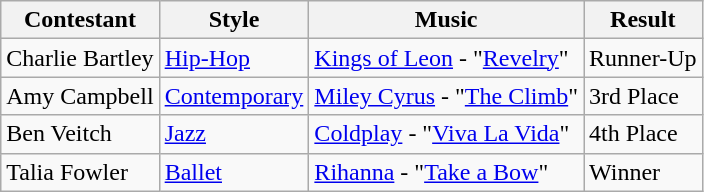<table class="wikitable">
<tr>
<th>Contestant</th>
<th>Style</th>
<th>Music</th>
<th>Result</th>
</tr>
<tr>
<td>Charlie Bartley</td>
<td><a href='#'>Hip-Hop</a></td>
<td><a href='#'>Kings of Leon</a> - "<a href='#'>Revelry</a>"</td>
<td>Runner-Up</td>
</tr>
<tr>
<td>Amy Campbell</td>
<td><a href='#'>Contemporary</a></td>
<td><a href='#'>Miley Cyrus</a> - "<a href='#'>The Climb</a>"</td>
<td>3rd Place</td>
</tr>
<tr>
<td>Ben Veitch</td>
<td><a href='#'>Jazz</a></td>
<td><a href='#'>Coldplay</a> - "<a href='#'>Viva La Vida</a>"</td>
<td>4th Place</td>
</tr>
<tr>
<td>Talia Fowler</td>
<td><a href='#'>Ballet</a></td>
<td><a href='#'>Rihanna</a> - "<a href='#'>Take a Bow</a>"</td>
<td>Winner</td>
</tr>
</table>
